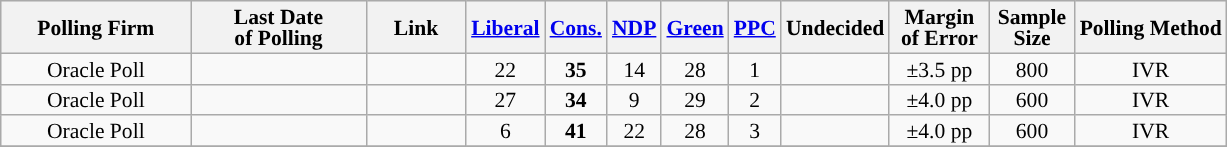<table class="wikitable sortable" style="text-align:center;font-size:90%;line-height:14px;">
<tr style="background:#e9e9e9;">
<th style="width:120px">Polling Firm</th>
<th style="width:110px">Last Date<br>of Polling</th>
<th style="width:60px" class="unsortable">Link</th>
<th style="background-color:"><a href='#'>Liberal</a></th>
<th style="background-color:"><a href='#'>Cons.</a></th>
<th style="background-color:"><a href='#'>NDP</a></th>
<th style="background-color:"><a href='#'>Green</a></th>
<th style="background-color:"><a href='#'><span>PPC</span></a></th>
<th style="background-color:">Undecided</th>
<th style="width:60px;" class=unsortable>Margin<br>of Error</th>
<th style="width:50px;" class=unsortable>Sample<br>Size</th>
<th class=unsortable>Polling Method</th>
</tr>
<tr>
<td>Oracle Poll</td>
<td></td>
<td></td>
<td>22</td>
<td><strong>35</strong></td>
<td>14</td>
<td>28</td>
<td>1</td>
<td></td>
<td>±3.5 pp</td>
<td>800</td>
<td>IVR</td>
</tr>
<tr>
<td>Oracle Poll</td>
<td></td>
<td></td>
<td>27</td>
<td><strong>34</strong></td>
<td>9</td>
<td>29</td>
<td>2</td>
<td></td>
<td>±4.0 pp</td>
<td>600</td>
<td>IVR</td>
</tr>
<tr>
<td>Oracle Poll</td>
<td></td>
<td></td>
<td>6</td>
<td><strong>41</strong></td>
<td>22</td>
<td>28</td>
<td>3</td>
<td></td>
<td>±4.0 pp</td>
<td>600</td>
<td>IVR</td>
</tr>
<tr>
</tr>
</table>
